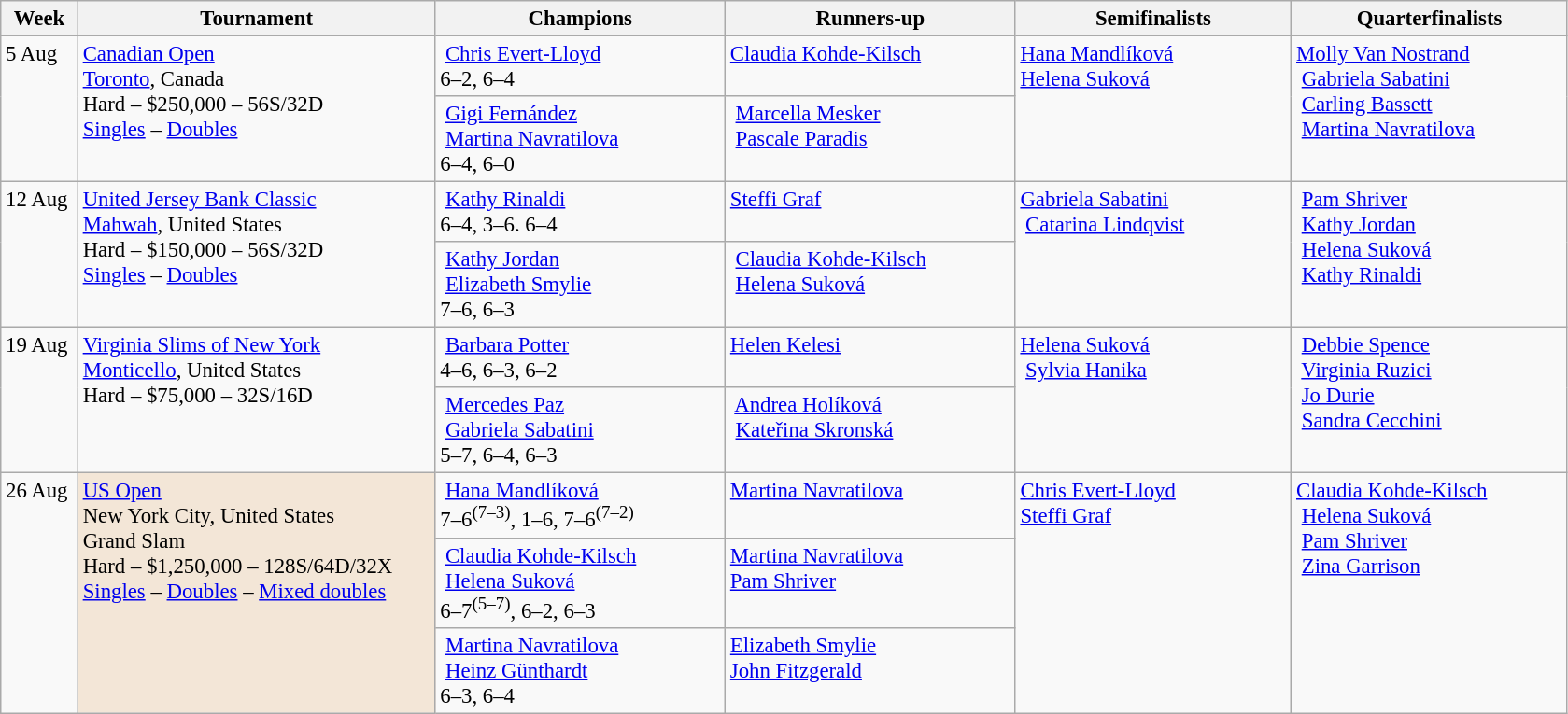<table class=wikitable style=font-size:95%>
<tr>
<th style="width:48px;">Week</th>
<th style="width:248px;">Tournament</th>
<th style="width:200px;">Champions</th>
<th style="width:200px;">Runners-up</th>
<th style="width:190px;">Semifinalists</th>
<th style="width:190px;">Quarterfinalists</th>
</tr>
<tr valign="top">
<td rowspan=2>5 Aug</td>
<td rowspan=2><a href='#'>Canadian Open</a><br> <a href='#'>Toronto</a>, Canada<br>Hard – $250,000 – 56S/32D <br><a href='#'>Singles</a> – <a href='#'>Doubles</a></td>
<td> <a href='#'>Chris Evert-Lloyd</a><br>6–2, 6–4</td>
<td> <a href='#'>Claudia Kohde-Kilsch</a></td>
<td rowspan=2> <a href='#'>Hana Mandlíková</a> <br> <a href='#'>Helena Suková</a></td>
<td rowspan=2> <a href='#'>Molly Van Nostrand</a><br> <a href='#'>Gabriela Sabatini</a><br>  <a href='#'>Carling Bassett</a><br> <a href='#'>Martina Navratilova</a></td>
</tr>
<tr valign="top">
<td> <a href='#'>Gigi Fernández</a><br> <a href='#'>Martina Navratilova</a><br> 6–4, 6–0</td>
<td> <a href='#'>Marcella Mesker</a><br> <a href='#'>Pascale Paradis</a></td>
</tr>
<tr valign=top>
<td rowspan=2>12 Aug</td>
<td rowspan=2><a href='#'>United Jersey Bank Classic</a><br> <a href='#'>Mahwah</a>, United States <br>Hard – $150,000 – 56S/32D<br> <a href='#'>Singles</a> – <a href='#'>Doubles</a></td>
<td> <a href='#'>Kathy Rinaldi</a><br>6–4, 3–6. 6–4</td>
<td> <a href='#'>Steffi Graf</a></td>
<td rowspan=2> <a href='#'>Gabriela Sabatini</a><br> <a href='#'>Catarina Lindqvist</a></td>
<td rowspan=2> <a href='#'>Pam Shriver</a><br> <a href='#'>Kathy Jordan</a><br>  <a href='#'>Helena Suková</a><br> <a href='#'>Kathy Rinaldi</a></td>
</tr>
<tr valign="top">
<td> <a href='#'>Kathy Jordan</a><br> <a href='#'>Elizabeth Smylie</a> <br> 7–6, 6–3</td>
<td> <a href='#'>Claudia Kohde-Kilsch</a><br> <a href='#'>Helena Suková</a></td>
</tr>
<tr valign=top>
<td rowspan=2>19 Aug</td>
<td rowspan=2><a href='#'>Virginia Slims of New York</a><br> <a href='#'>Monticello</a>, United States <br>Hard – $75,000 – 32S/16D</td>
<td> <a href='#'>Barbara Potter</a><br>4–6, 6–3, 6–2</td>
<td> <a href='#'>Helen Kelesi</a></td>
<td rowspan=2> <a href='#'>Helena Suková</a><br> <a href='#'>Sylvia Hanika</a></td>
<td rowspan=2> <a href='#'>Debbie Spence</a><br> <a href='#'>Virginia Ruzici</a><br>  <a href='#'>Jo Durie</a><br> <a href='#'>Sandra Cecchini</a></td>
</tr>
<tr valign="top">
<td> <a href='#'>Mercedes Paz</a><br> <a href='#'>Gabriela Sabatini</a><br> 5–7, 6–4, 6–3</td>
<td> <a href='#'>Andrea Holíková</a><br> <a href='#'>Kateřina Skronská</a></td>
</tr>
<tr valign=top>
<td rowspan=3>26 Aug</td>
<td rowspan=3 style="background:#F3E6D7;"><a href='#'>US Open</a><br> New York City, United States<br>Grand Slam <br>Hard – $1,250,000 – 128S/64D/32X <br><a href='#'>Singles</a> – <a href='#'>Doubles</a> – <a href='#'>Mixed doubles</a></td>
<td> <a href='#'>Hana Mandlíková</a> <br>7–6<sup>(7–3)</sup>, 1–6, 7–6<sup>(7–2)</sup></td>
<td> <a href='#'>Martina Navratilova</a></td>
<td rowspan=3> <a href='#'>Chris Evert-Lloyd</a> <br> <a href='#'>Steffi Graf</a></td>
<td rowspan=3> <a href='#'>Claudia Kohde-Kilsch</a><br> <a href='#'>Helena Suková</a><br>  <a href='#'>Pam Shriver</a><br> <a href='#'>Zina Garrison</a></td>
</tr>
<tr valign="top">
<td> <a href='#'>Claudia Kohde-Kilsch</a><br> <a href='#'>Helena Suková</a> <br>6–7<sup>(5–7)</sup>, 6–2, 6–3</td>
<td> <a href='#'>Martina Navratilova</a> <br>  <a href='#'>Pam Shriver</a></td>
</tr>
<tr valign="top">
<td> <a href='#'>Martina Navratilova</a><br> <a href='#'>Heinz Günthardt</a> <br>6–3, 6–4</td>
<td> <a href='#'>Elizabeth Smylie</a><br>  <a href='#'>John Fitzgerald</a></td>
</tr>
</table>
